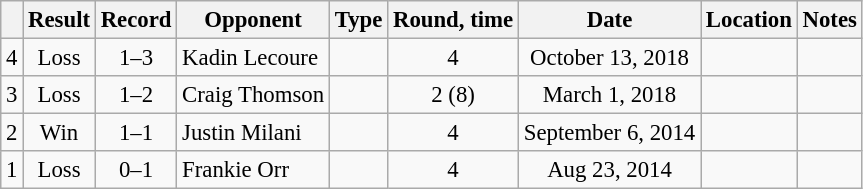<table class="wikitable" style="text-align:center; font-size:95%">
<tr>
<th></th>
<th>Result</th>
<th>Record</th>
<th>Opponent</th>
<th>Type</th>
<th>Round, time</th>
<th>Date</th>
<th>Location</th>
<th>Notes</th>
</tr>
<tr>
<td>4</td>
<td>Loss</td>
<td>1–3</td>
<td style="text-align:left;"> Kadin Lecoure</td>
<td></td>
<td>4</td>
<td>October 13, 2018</td>
<td style="text-align:left;"> </td>
<td style="text-align:left;"></td>
</tr>
<tr>
<td>3</td>
<td>Loss</td>
<td>1–2</td>
<td style="text-align:left;"> Craig Thomson</td>
<td></td>
<td>2 (8)</td>
<td>March 1, 2018</td>
<td style="text-align:left;"> </td>
<td style="text-align:left;"></td>
</tr>
<tr>
<td>2</td>
<td>Win</td>
<td>1–1</td>
<td style="text-align:left;"> Justin Milani</td>
<td></td>
<td>4</td>
<td>September 6, 2014</td>
<td style="text-align:left;"> </td>
<td style="text-align:left;"></td>
</tr>
<tr>
<td>1</td>
<td>Loss</td>
<td>0–1</td>
<td style="text-align:left;"> Frankie Orr</td>
<td></td>
<td>4</td>
<td>Aug 23, 2014</td>
<td style="text-align:left;"> </td>
<td style="text-align:left;"></td>
</tr>
</table>
